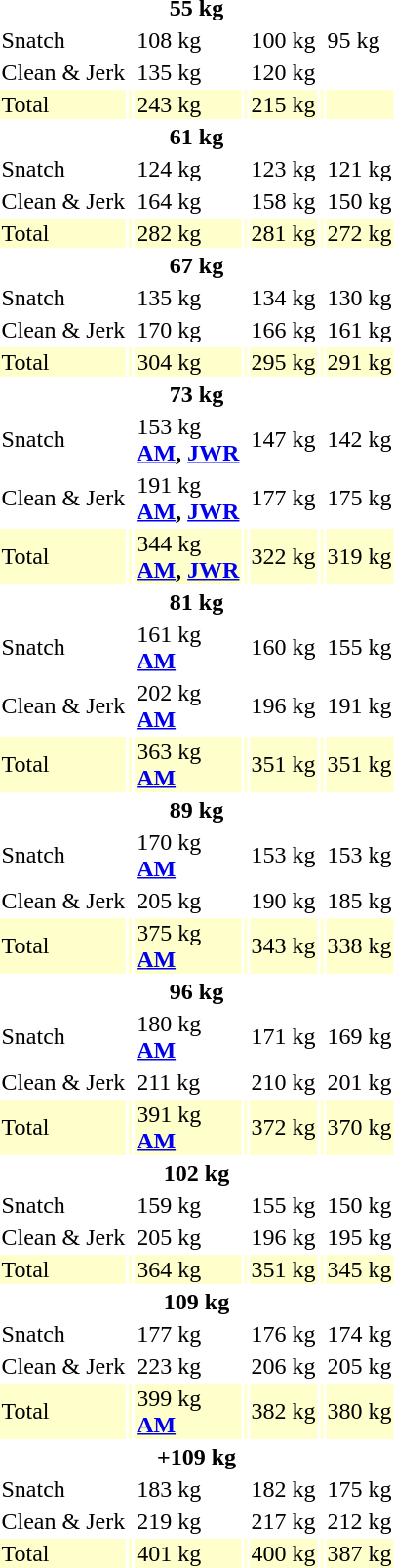<table>
<tr>
<th colspan=7>55 kg</th>
</tr>
<tr>
<td>Snatch</td>
<td></td>
<td>108 kg</td>
<td></td>
<td>100 kg</td>
<td></td>
<td>95 kg</td>
</tr>
<tr>
<td>Clean & Jerk</td>
<td></td>
<td>135 kg</td>
<td></td>
<td>120 kg</td>
<td></td>
<td></td>
</tr>
<tr bgcolor=ffffcc>
<td>Total</td>
<td></td>
<td>243 kg</td>
<td></td>
<td>215 kg</td>
<td></td>
<td></td>
</tr>
<tr>
<th colspan=7>61 kg</th>
</tr>
<tr>
<td>Snatch</td>
<td></td>
<td>124 kg</td>
<td></td>
<td>123 kg</td>
<td></td>
<td>121 kg</td>
</tr>
<tr>
<td>Clean & Jerk</td>
<td></td>
<td>164 kg</td>
<td></td>
<td>158 kg</td>
<td></td>
<td>150 kg</td>
</tr>
<tr bgcolor=ffffcc>
<td>Total</td>
<td></td>
<td>282 kg</td>
<td></td>
<td>281 kg</td>
<td></td>
<td>272 kg</td>
</tr>
<tr>
<th colspan=7>67 kg</th>
</tr>
<tr>
<td>Snatch</td>
<td></td>
<td>135 kg</td>
<td></td>
<td>134 kg</td>
<td></td>
<td>130 kg</td>
</tr>
<tr>
<td>Clean & Jerk</td>
<td></td>
<td>170 kg</td>
<td></td>
<td>166 kg</td>
<td></td>
<td>161 kg</td>
</tr>
<tr bgcolor=ffffcc>
<td>Total</td>
<td></td>
<td>304 kg</td>
<td></td>
<td>295 kg</td>
<td></td>
<td>291 kg</td>
</tr>
<tr>
<th colspan=7>73 kg</th>
</tr>
<tr>
<td>Snatch</td>
<td></td>
<td>153 kg<br><strong><a href='#'>AM</a>, <a href='#'>JWR</a></strong></td>
<td></td>
<td>147 kg</td>
<td></td>
<td>142 kg</td>
</tr>
<tr>
<td>Clean & Jerk</td>
<td></td>
<td>191 kg<br><strong><a href='#'>AM</a>, <a href='#'>JWR</a></strong></td>
<td></td>
<td>177 kg</td>
<td></td>
<td>175 kg</td>
</tr>
<tr bgcolor=ffffcc>
<td>Total</td>
<td></td>
<td>344 kg<br><strong><a href='#'>AM</a>, <a href='#'>JWR</a></strong></td>
<td></td>
<td>322 kg</td>
<td></td>
<td>319 kg</td>
</tr>
<tr>
<th colspan=7>81 kg</th>
</tr>
<tr>
<td>Snatch</td>
<td></td>
<td>161 kg<br><strong><a href='#'>AM</a></strong></td>
<td></td>
<td>160 kg</td>
<td></td>
<td>155 kg</td>
</tr>
<tr>
<td>Clean & Jerk</td>
<td></td>
<td>202 kg<br><strong><a href='#'>AM</a></strong></td>
<td></td>
<td>196 kg</td>
<td></td>
<td>191 kg</td>
</tr>
<tr bgcolor=ffffcc>
<td>Total</td>
<td></td>
<td>363 kg<br><strong><a href='#'>AM</a></strong></td>
<td></td>
<td>351 kg</td>
<td></td>
<td>351 kg</td>
</tr>
<tr>
<th colspan=7>89 kg</th>
</tr>
<tr>
<td>Snatch</td>
<td></td>
<td>170 kg<br><strong><a href='#'>AM</a></strong></td>
<td></td>
<td>153 kg</td>
<td></td>
<td>153 kg</td>
</tr>
<tr>
<td>Clean & Jerk</td>
<td></td>
<td>205 kg</td>
<td></td>
<td>190 kg</td>
<td></td>
<td>185 kg</td>
</tr>
<tr bgcolor=ffffcc>
<td>Total</td>
<td></td>
<td>375 kg<br><strong><a href='#'>AM</a></strong></td>
<td></td>
<td>343 kg</td>
<td></td>
<td>338 kg</td>
</tr>
<tr>
<th colspan=7>96 kg</th>
</tr>
<tr>
<td>Snatch</td>
<td></td>
<td>180 kg<br><strong><a href='#'>AM</a></strong></td>
<td></td>
<td>171 kg</td>
<td></td>
<td>169 kg</td>
</tr>
<tr>
<td>Clean & Jerk</td>
<td></td>
<td>211 kg</td>
<td></td>
<td>210 kg</td>
<td></td>
<td>201 kg</td>
</tr>
<tr bgcolor=ffffcc>
<td>Total</td>
<td></td>
<td>391 kg<br><strong><a href='#'>AM</a></strong></td>
<td></td>
<td>372 kg</td>
<td></td>
<td>370 kg</td>
</tr>
<tr>
<th colspan=7>102 kg</th>
</tr>
<tr>
<td>Snatch</td>
<td></td>
<td>159 kg</td>
<td></td>
<td>155 kg</td>
<td></td>
<td>150 kg</td>
</tr>
<tr>
<td>Clean & Jerk</td>
<td></td>
<td>205 kg</td>
<td></td>
<td>196 kg</td>
<td></td>
<td>195 kg</td>
</tr>
<tr bgcolor=ffffcc>
<td>Total</td>
<td></td>
<td>364 kg</td>
<td></td>
<td>351 kg</td>
<td></td>
<td>345 kg</td>
</tr>
<tr>
<th colspan=7>109 kg</th>
</tr>
<tr>
<td>Snatch</td>
<td></td>
<td>177 kg</td>
<td></td>
<td>176 kg</td>
<td></td>
<td>174 kg</td>
</tr>
<tr>
<td>Clean & Jerk</td>
<td></td>
<td>223 kg</td>
<td></td>
<td>206 kg</td>
<td></td>
<td>205 kg</td>
</tr>
<tr bgcolor=ffffcc>
<td>Total</td>
<td></td>
<td>399 kg<br><strong><a href='#'>AM</a></strong></td>
<td></td>
<td>382 kg</td>
<td></td>
<td>380 kg</td>
</tr>
<tr>
<th colspan=7>+109 kg</th>
</tr>
<tr>
<td>Snatch</td>
<td></td>
<td>183 kg</td>
<td></td>
<td>182 kg</td>
<td></td>
<td>175 kg</td>
</tr>
<tr>
<td>Clean & Jerk</td>
<td></td>
<td>219 kg</td>
<td></td>
<td>217 kg</td>
<td></td>
<td>212 kg</td>
</tr>
<tr bgcolor=ffffcc>
<td>Total</td>
<td></td>
<td>401 kg</td>
<td></td>
<td>400 kg</td>
<td></td>
<td>387 kg</td>
</tr>
</table>
